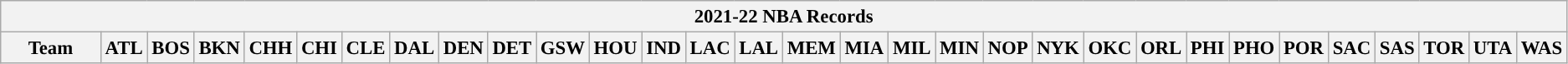<table class="wikitable" style="font-size:95%; text-align:center;">
<tr>
<th colspan=31>2021-22 NBA Records</th>
</tr>
<tr>
<th width=100>Team</th>
<th>ATL</th>
<th>BOS</th>
<th>BKN</th>
<th>CHH</th>
<th>CHI</th>
<th>CLE</th>
<th>DAL</th>
<th>DEN</th>
<th>DET</th>
<th>GSW</th>
<th>HOU</th>
<th>IND</th>
<th>LAC</th>
<th>LAL</th>
<th>MEM</th>
<th>MIA</th>
<th>MIL</th>
<th>MIN</th>
<th>NOP</th>
<th>NYK</th>
<th>OKC</th>
<th>ORL</th>
<th>PHI</th>
<th>PHO</th>
<th>POR</th>
<th>SAC</th>
<th>SAS</th>
<th>TOR</th>
<th>UTA</th>
<th>WAS</th>
</tr>
</table>
